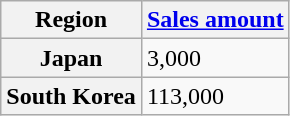<table class="wikitable plainrowheaders sortable">
<tr>
<th>Region</th>
<th><a href='#'>Sales amount</a></th>
</tr>
<tr>
<th scope="row">Japan</th>
<td>3,000</td>
</tr>
<tr>
<th scope="row">South Korea</th>
<td>113,000</td>
</tr>
</table>
